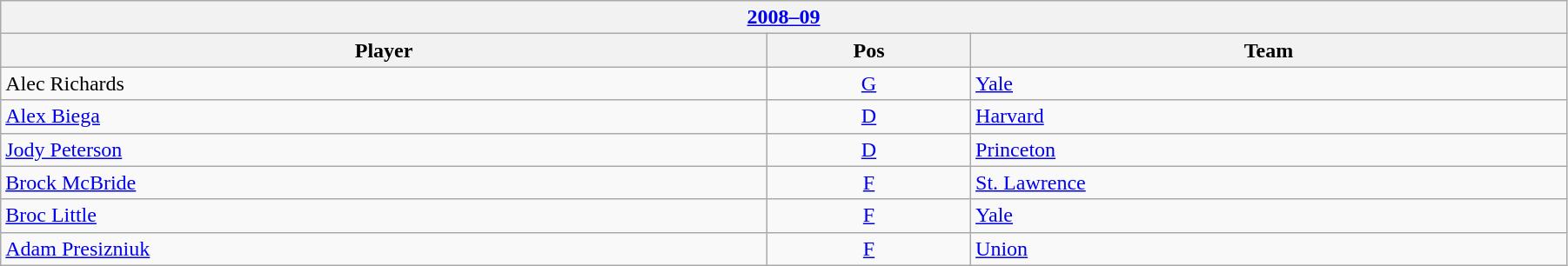<table class="wikitable" width=95%>
<tr>
<th colspan=3><a href='#'>2008–09</a></th>
</tr>
<tr>
<th>Player</th>
<th>Pos</th>
<th>Team</th>
</tr>
<tr>
<td>Alec Richards</td>
<td align=center><a href='#'>G</a></td>
<td><a href='#'>Yale</a></td>
</tr>
<tr>
<td><a href='#'>Alex Biega</a></td>
<td align=center><a href='#'>D</a></td>
<td><a href='#'>Harvard</a></td>
</tr>
<tr>
<td><a href='#'>Jody Peterson</a></td>
<td align=center><a href='#'>D</a></td>
<td><a href='#'>Princeton</a></td>
</tr>
<tr>
<td><a href='#'>Brock McBride</a></td>
<td align=center><a href='#'>F</a></td>
<td><a href='#'>St. Lawrence</a></td>
</tr>
<tr>
<td><a href='#'>Broc Little</a></td>
<td align=center><a href='#'>F</a></td>
<td><a href='#'>Yale</a></td>
</tr>
<tr>
<td><a href='#'>Adam Presizniuk</a></td>
<td align=center><a href='#'>F</a></td>
<td><a href='#'>Union</a></td>
</tr>
</table>
